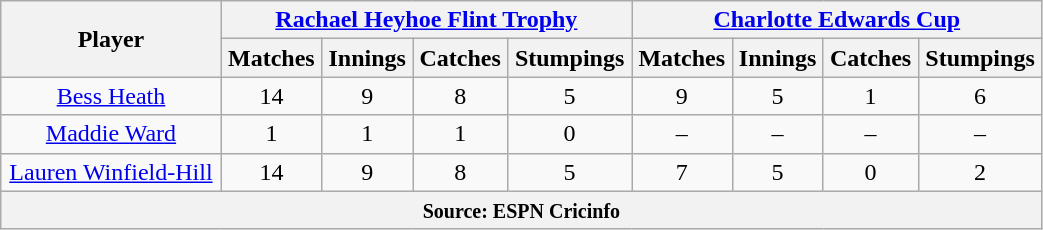<table class="wikitable" style="text-align:center; width:55%;">
<tr>
<th rowspan=2>Player</th>
<th colspan=4><a href='#'>Rachael Heyhoe Flint Trophy</a></th>
<th colspan=4><a href='#'>Charlotte Edwards Cup</a></th>
</tr>
<tr>
<th>Matches</th>
<th>Innings</th>
<th>Catches</th>
<th>Stumpings</th>
<th>Matches</th>
<th>Innings</th>
<th>Catches</th>
<th>Stumpings</th>
</tr>
<tr>
<td><a href='#'>Bess Heath</a></td>
<td>14</td>
<td>9</td>
<td>8</td>
<td>5</td>
<td>9</td>
<td>5</td>
<td>1</td>
<td>6</td>
</tr>
<tr>
<td><a href='#'>Maddie Ward</a></td>
<td>1</td>
<td>1</td>
<td>1</td>
<td>0</td>
<td>–</td>
<td>–</td>
<td>–</td>
<td>–</td>
</tr>
<tr>
<td><a href='#'>Lauren Winfield-Hill</a></td>
<td>14</td>
<td>9</td>
<td>8</td>
<td>5</td>
<td>7</td>
<td>5</td>
<td>0</td>
<td>2</td>
</tr>
<tr>
<th colspan="9"><small>Source: ESPN Cricinfo</small></th>
</tr>
</table>
